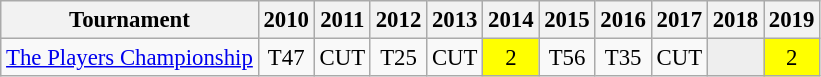<table class="wikitable" style="font-size:95%;text-align:center;">
<tr>
<th>Tournament</th>
<th>2010</th>
<th>2011</th>
<th>2012</th>
<th>2013</th>
<th>2014</th>
<th>2015</th>
<th>2016</th>
<th>2017</th>
<th>2018</th>
<th>2019</th>
</tr>
<tr>
<td align=left><a href='#'>The Players Championship</a></td>
<td>T47</td>
<td>CUT</td>
<td>T25</td>
<td>CUT</td>
<td style="background:yellow;">2</td>
<td>T56</td>
<td>T35</td>
<td>CUT</td>
<td style="background:#eeeeee;"></td>
<td style="background:yellow;">2</td>
</tr>
</table>
